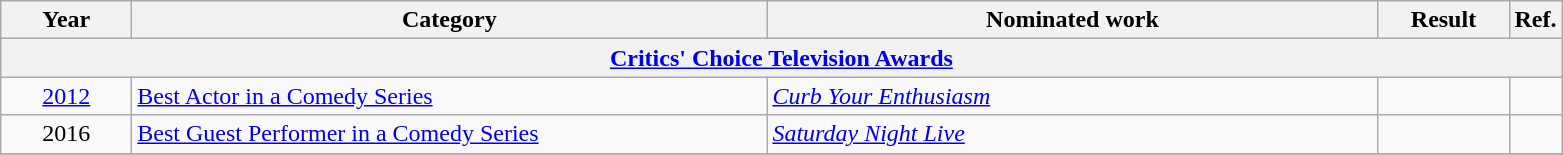<table class=wikitable>
<tr>
<th scope="col" style="width:5em;">Year</th>
<th scope="col" style="width:26em;">Category</th>
<th scope="col" style="width:25em;">Nominated work</th>
<th scope="col" style="width:5em;">Result</th>
<th>Ref.</th>
</tr>
<tr>
<th colspan=5><a href='#'>Critics' Choice Television Awards</a></th>
</tr>
<tr>
<td style="text-align:center;"><a href='#'>2012</a></td>
<td><a href='#'>Best Actor in a Comedy Series</a></td>
<td><em><a href='#'>Curb Your Enthusiasm</a></em></td>
<td></td>
<td></td>
</tr>
<tr>
<td style="text-align:center;">2016</td>
<td><a href='#'>Best Guest Performer in a Comedy Series</a></td>
<td><em><a href='#'>Saturday Night Live</a></em></td>
<td></td>
<td></td>
</tr>
<tr>
</tr>
</table>
